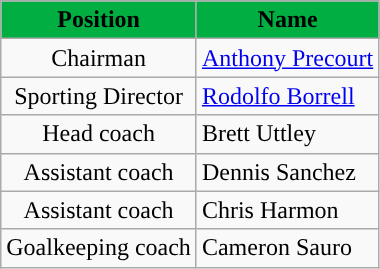<table class="wikitable" style="text-align:center;">
<tr>
<th style="background:#00AE42; color:black;">Position</th>
<th style="background:#00AE42; color:black;">Name</th>
</tr>
<tr>
<td>Chairman</td>
<td align=left> <a href='#'>Anthony Precourt</a></td>
</tr>
<tr>
<td>Sporting Director</td>
<td align=left> <a href='#'>Rodolfo Borrell</a></td>
</tr>
<tr>
<td>Head coach</td>
<td align=left> Brett Uttley</td>
</tr>
<tr>
<td>Assistant coach</td>
<td align=left> Dennis Sanchez</td>
</tr>
<tr>
<td>Assistant coach</td>
<td align=left> Chris Harmon</td>
</tr>
<tr>
<td>Goalkeeping coach</td>
<td align=left> Cameron Sauro</td>
</tr>
</table>
